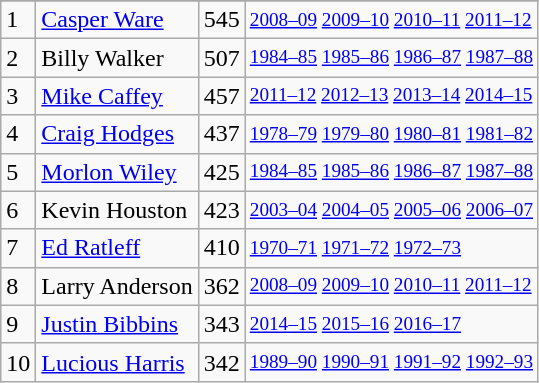<table class="wikitable">
<tr>
</tr>
<tr>
<td>1</td>
<td><a href='#'>Casper Ware</a></td>
<td>545</td>
<td style="font-size:80%;"><a href='#'>2008–09</a> <a href='#'>2009–10</a> <a href='#'>2010–11</a> <a href='#'>2011–12</a></td>
</tr>
<tr>
<td>2</td>
<td>Billy Walker</td>
<td>507</td>
<td style="font-size:80%;"><a href='#'>1984–85</a> <a href='#'>1985–86</a> <a href='#'>1986–87</a> <a href='#'>1987–88</a></td>
</tr>
<tr>
<td>3</td>
<td><a href='#'>Mike Caffey</a></td>
<td>457</td>
<td style="font-size:80%;"><a href='#'>2011–12</a> <a href='#'>2012–13</a> <a href='#'>2013–14</a> <a href='#'>2014–15</a></td>
</tr>
<tr>
<td>4</td>
<td><a href='#'>Craig Hodges</a></td>
<td>437</td>
<td style="font-size:80%;"><a href='#'>1978–79</a> <a href='#'>1979–80</a> <a href='#'>1980–81</a> <a href='#'>1981–82</a></td>
</tr>
<tr>
<td>5</td>
<td><a href='#'>Morlon Wiley</a></td>
<td>425</td>
<td style="font-size:80%;"><a href='#'>1984–85</a> <a href='#'>1985–86</a> <a href='#'>1986–87</a> <a href='#'>1987–88</a></td>
</tr>
<tr>
<td>6</td>
<td>Kevin Houston</td>
<td>423</td>
<td style="font-size:80%;"><a href='#'>2003–04</a> <a href='#'>2004–05</a> <a href='#'>2005–06</a> <a href='#'>2006–07</a></td>
</tr>
<tr>
<td>7</td>
<td><a href='#'>Ed Ratleff</a></td>
<td>410</td>
<td style="font-size:80%;"><a href='#'>1970–71</a> <a href='#'>1971–72</a> <a href='#'>1972–73</a></td>
</tr>
<tr>
<td>8</td>
<td>Larry Anderson</td>
<td>362</td>
<td style="font-size:80%;"><a href='#'>2008–09</a> <a href='#'>2009–10</a> <a href='#'>2010–11</a> <a href='#'>2011–12</a></td>
</tr>
<tr>
<td>9</td>
<td><a href='#'>Justin Bibbins</a></td>
<td>343</td>
<td style="font-size:80%;"><a href='#'>2014–15</a> <a href='#'>2015–16</a> <a href='#'>2016–17</a></td>
</tr>
<tr>
<td>10</td>
<td><a href='#'>Lucious Harris</a></td>
<td>342</td>
<td style="font-size:80%;"><a href='#'>1989–90</a> <a href='#'>1990–91</a> <a href='#'>1991–92</a> <a href='#'>1992–93</a></td>
</tr>
</table>
